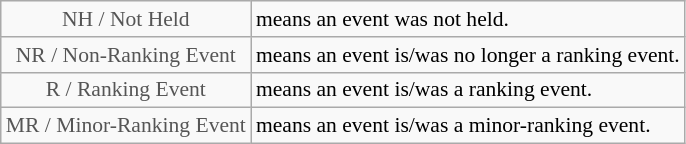<table class="wikitable" style="font-size:90%">
<tr>
<td style="text-align:center; color:#555555;" colspan="4">NH / Not Held</td>
<td>means an event was not held.</td>
</tr>
<tr>
<td style="text-align:center; color:#555555;" colspan="4">NR / Non-Ranking Event</td>
<td>means an event is/was no longer a ranking event.</td>
</tr>
<tr>
<td style="text-align:center; color:#555555;" colspan="4">R / Ranking Event</td>
<td>means an event is/was a ranking event.</td>
</tr>
<tr>
<td style="text-align:center; color:#555555;" colspan="4">MR / Minor-Ranking Event</td>
<td>means an event is/was a minor-ranking event.</td>
</tr>
</table>
